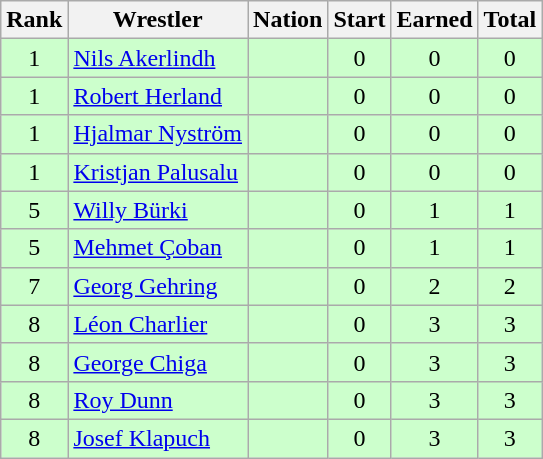<table class="wikitable sortable" style="text-align:center;">
<tr>
<th>Rank</th>
<th>Wrestler</th>
<th>Nation</th>
<th>Start</th>
<th>Earned</th>
<th>Total</th>
</tr>
<tr style="background:#cfc;">
<td>1</td>
<td align=left><a href='#'>Nils Akerlindh</a></td>
<td align=left></td>
<td>0</td>
<td>0</td>
<td>0</td>
</tr>
<tr style="background:#cfc;">
<td>1</td>
<td align=left><a href='#'>Robert Herland</a></td>
<td align=left></td>
<td>0</td>
<td>0</td>
<td>0</td>
</tr>
<tr style="background:#cfc;">
<td>1</td>
<td align=left><a href='#'>Hjalmar Nyström</a></td>
<td align=left></td>
<td>0</td>
<td>0</td>
<td>0</td>
</tr>
<tr style="background:#cfc;">
<td>1</td>
<td align=left><a href='#'>Kristjan Palusalu</a></td>
<td align=left></td>
<td>0</td>
<td>0</td>
<td>0</td>
</tr>
<tr style="background:#cfc;">
<td>5</td>
<td align=left><a href='#'>Willy Bürki</a></td>
<td align=left></td>
<td>0</td>
<td>1</td>
<td>1</td>
</tr>
<tr style="background:#cfc;">
<td>5</td>
<td align=left><a href='#'>Mehmet Çoban</a></td>
<td align=left></td>
<td>0</td>
<td>1</td>
<td>1</td>
</tr>
<tr style="background:#cfc;">
<td>7</td>
<td align=left><a href='#'>Georg Gehring</a></td>
<td align=left></td>
<td>0</td>
<td>2</td>
<td>2</td>
</tr>
<tr style="background:#cfc;">
<td>8</td>
<td align=left><a href='#'>Léon Charlier</a></td>
<td align=left></td>
<td>0</td>
<td>3</td>
<td>3</td>
</tr>
<tr style="background:#cfc;">
<td>8</td>
<td align=left><a href='#'>George Chiga</a></td>
<td align=left></td>
<td>0</td>
<td>3</td>
<td>3</td>
</tr>
<tr style="background:#cfc;">
<td>8</td>
<td align=left><a href='#'>Roy Dunn</a></td>
<td align=left></td>
<td>0</td>
<td>3</td>
<td>3</td>
</tr>
<tr style="background:#cfc;">
<td>8</td>
<td align=left><a href='#'>Josef Klapuch</a></td>
<td align=left></td>
<td>0</td>
<td>3</td>
<td>3</td>
</tr>
</table>
